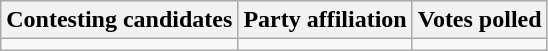<table class="wikitable sortable">
<tr>
<th>Contesting candidates</th>
<th>Party affiliation</th>
<th>Votes polled</th>
</tr>
<tr>
<td></td>
<td></td>
<td></td>
</tr>
</table>
